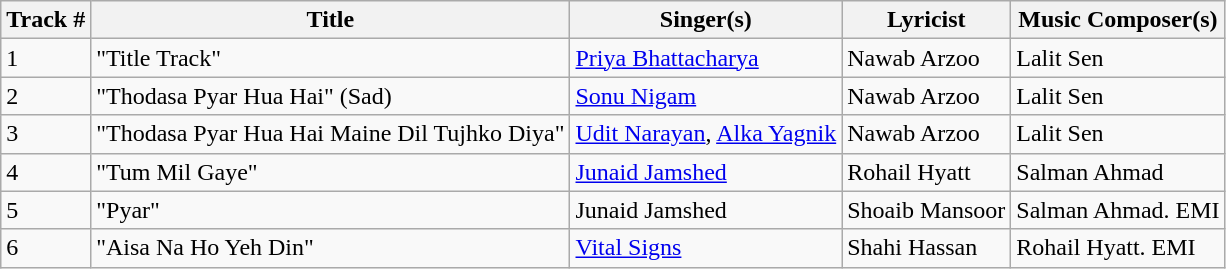<table class="wikitable ">
<tr>
<th>Track #</th>
<th>Title</th>
<th>Singer(s)</th>
<th>Lyricist</th>
<th>Music Composer(s)</th>
</tr>
<tr>
<td>1</td>
<td>"Title Track"</td>
<td><a href='#'>Priya Bhattacharya</a></td>
<td>Nawab Arzoo</td>
<td>Lalit Sen</td>
</tr>
<tr>
<td>2</td>
<td>"Thodasa Pyar Hua Hai" (Sad)</td>
<td><a href='#'>Sonu Nigam</a></td>
<td>Nawab Arzoo</td>
<td>Lalit Sen</td>
</tr>
<tr>
<td>3</td>
<td>"Thodasa Pyar Hua Hai Maine Dil Tujhko Diya"</td>
<td><a href='#'>Udit Narayan</a>, <a href='#'>Alka Yagnik</a></td>
<td>Nawab Arzoo</td>
<td>Lalit Sen</td>
</tr>
<tr>
<td>4</td>
<td>"Tum Mil Gaye"</td>
<td><a href='#'>Junaid Jamshed</a></td>
<td>Rohail Hyatt</td>
<td>Salman Ahmad</td>
</tr>
<tr>
<td>5</td>
<td>"Pyar"</td>
<td>Junaid Jamshed</td>
<td>Shoaib Mansoor</td>
<td>Salman Ahmad. EMI</td>
</tr>
<tr>
<td>6</td>
<td>"Aisa Na Ho Yeh Din"</td>
<td><a href='#'>Vital Signs</a></td>
<td>Shahi Hassan</td>
<td>Rohail Hyatt. EMI</td>
</tr>
</table>
